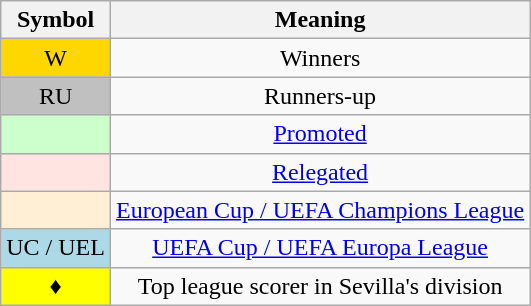<table class="wikitable" style="text-align:center">
<tr>
<th scope=col>Symbol</th>
<th scope=col>Meaning</th>
</tr>
<tr>
<td style=background:gold>W</td>
<td>Winners</td>
</tr>
<tr>
<td style=background:silver>RU</td>
<td>Runners-up</td>
</tr>
<tr>
<td style=background:#cfc></td>
<td><a href='#'>Promoted</a></td>
</tr>
<tr>
<td style=background:MistyRose></td>
<td><a href='#'>Relegated</a></td>
</tr>
<tr>
<td style=background:PapayaWhip></td>
<td><a href='#'>European Cup / UEFA Champions League</a></td>
</tr>
<tr>
<td style=background:lightblue>UC / UEL</td>
<td><a href='#'>UEFA Cup / UEFA Europa League</a></td>
</tr>
<tr>
<td style=background:yellow>♦</td>
<td>Top league scorer in Sevilla's division</td>
</tr>
</table>
